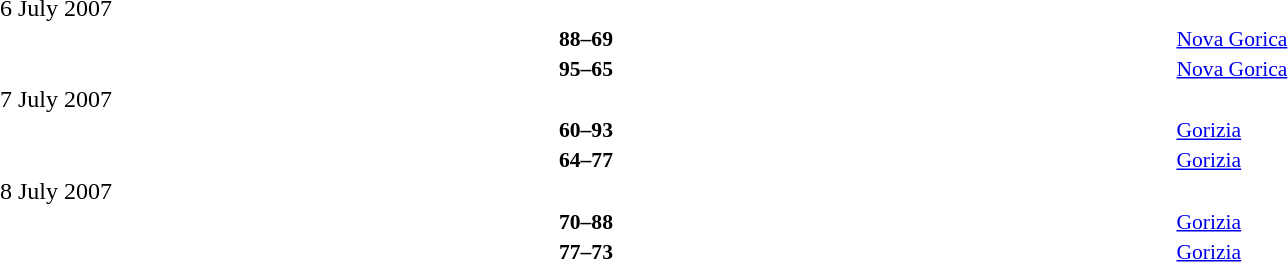<table style="width:100%;" cellspacing="1">
<tr>
<th width=25%></th>
<th width=3%></th>
<th width=6%></th>
<th width=3%></th>
<th width=25%></th>
</tr>
<tr>
<td>6 July 2007</td>
</tr>
<tr style=font-size:90%>
<td align=right><strong></strong></td>
<td></td>
<td align=center><strong>88–69</strong></td>
<td></td>
<td><strong></strong></td>
<td><a href='#'>Nova Gorica</a></td>
</tr>
<tr style=font-size:90%>
<td align=right><strong></strong></td>
<td></td>
<td align=center><strong>95–65</strong></td>
<td></td>
<td><strong></strong></td>
<td><a href='#'>Nova Gorica</a></td>
</tr>
<tr>
<td>7 July 2007</td>
</tr>
<tr style=font-size:90%>
<td align=right><strong></strong></td>
<td></td>
<td align=center><strong>60–93</strong></td>
<td></td>
<td><strong></strong></td>
<td><a href='#'>Gorizia</a></td>
</tr>
<tr style=font-size:90%>
<td align=right><strong></strong></td>
<td></td>
<td align=center><strong>64–77</strong></td>
<td></td>
<td><strong></strong></td>
<td><a href='#'>Gorizia</a></td>
</tr>
<tr>
<td>8 July 2007</td>
</tr>
<tr style=font-size:90%>
<td align=right><strong></strong></td>
<td></td>
<td align=center><strong>70–88</strong></td>
<td></td>
<td><strong></strong></td>
<td><a href='#'>Gorizia</a></td>
</tr>
<tr style=font-size:90%>
<td align=right><strong></strong></td>
<td></td>
<td align=center><strong>77–73</strong></td>
<td></td>
<td><strong></strong></td>
<td><a href='#'>Gorizia</a></td>
</tr>
</table>
